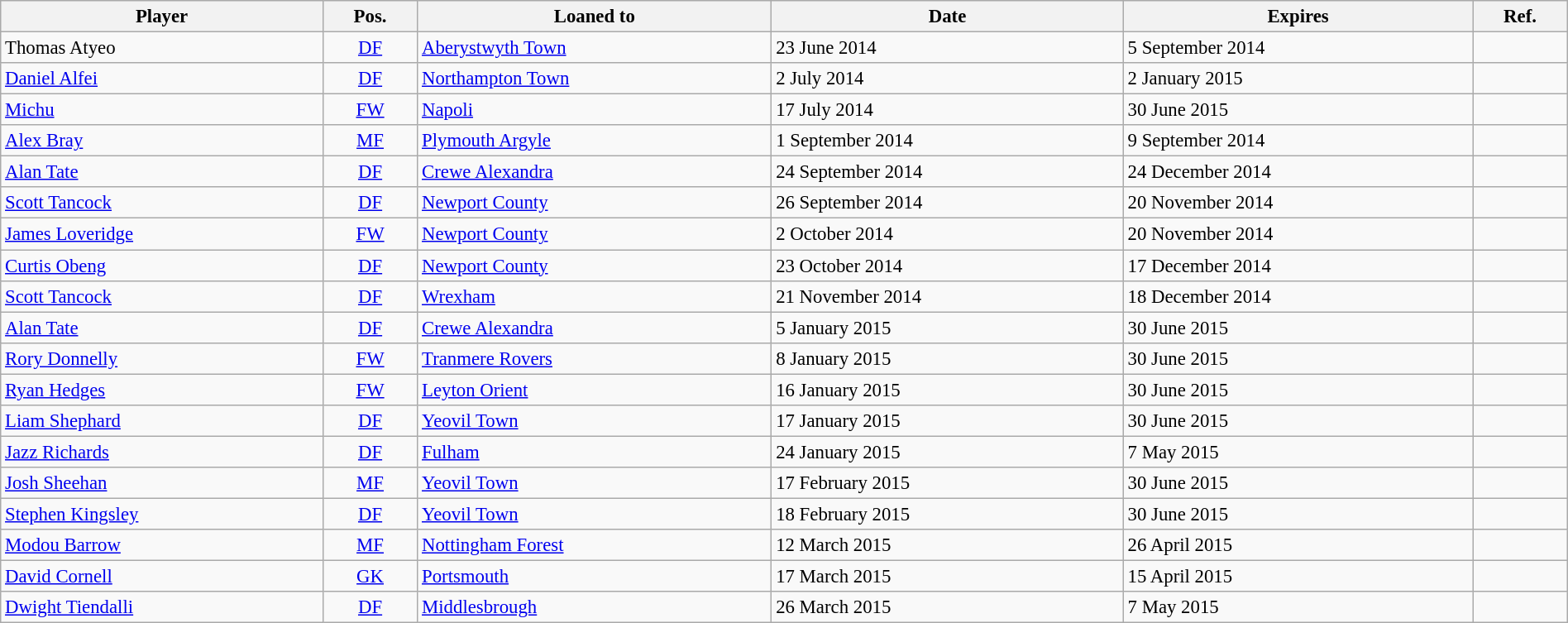<table class="wikitable" style="width:100%; text-align:center; font-size:95%; text-align:left;">
<tr>
<th>Player</th>
<th>Pos.</th>
<th>Loaned to</th>
<th>Date</th>
<th>Expires</th>
<th>Ref.</th>
</tr>
<tr>
<td> Thomas Atyeo</td>
<td style="text-align:center;"><a href='#'>DF</a></td>
<td> <a href='#'>Aberystwyth Town</a></td>
<td>23 June 2014</td>
<td>5 September 2014</td>
<td></td>
</tr>
<tr>
<td> <a href='#'>Daniel Alfei</a></td>
<td style="text-align:center;"><a href='#'>DF</a></td>
<td> <a href='#'>Northampton Town</a></td>
<td>2 July 2014</td>
<td>2 January 2015</td>
<td></td>
</tr>
<tr>
<td> <a href='#'>Michu</a></td>
<td style="text-align:center;"><a href='#'>FW</a></td>
<td> <a href='#'>Napoli</a></td>
<td>17 July 2014</td>
<td>30 June 2015</td>
<td></td>
</tr>
<tr>
<td> <a href='#'>Alex Bray</a></td>
<td style="text-align:center;"><a href='#'>MF</a></td>
<td> <a href='#'>Plymouth Argyle</a></td>
<td>1 September 2014</td>
<td>9 September 2014</td>
<td></td>
</tr>
<tr>
<td> <a href='#'>Alan Tate</a></td>
<td style="text-align:center;"><a href='#'>DF</a></td>
<td> <a href='#'>Crewe Alexandra</a></td>
<td>24 September 2014</td>
<td>24 December 2014</td>
<td></td>
</tr>
<tr>
<td> <a href='#'>Scott Tancock</a></td>
<td style="text-align:center;"><a href='#'>DF</a></td>
<td> <a href='#'>Newport County</a></td>
<td>26 September 2014</td>
<td>20 November 2014</td>
<td></td>
</tr>
<tr>
<td> <a href='#'>James Loveridge</a></td>
<td style="text-align:center;"><a href='#'>FW</a></td>
<td> <a href='#'>Newport County</a></td>
<td>2 October 2014</td>
<td>20 November 2014</td>
<td></td>
</tr>
<tr>
<td> <a href='#'>Curtis Obeng</a></td>
<td style="text-align:center;"><a href='#'>DF</a></td>
<td> <a href='#'>Newport County</a></td>
<td>23 October 2014</td>
<td>17 December 2014</td>
<td></td>
</tr>
<tr>
<td> <a href='#'>Scott Tancock</a></td>
<td style="text-align:center;"><a href='#'>DF</a></td>
<td> <a href='#'>Wrexham</a></td>
<td>21 November 2014</td>
<td>18 December 2014</td>
<td></td>
</tr>
<tr>
<td> <a href='#'>Alan Tate</a></td>
<td style="text-align:center;"><a href='#'>DF</a></td>
<td> <a href='#'>Crewe Alexandra</a></td>
<td>5 January 2015</td>
<td>30 June 2015</td>
<td></td>
</tr>
<tr>
<td> <a href='#'>Rory Donnelly</a></td>
<td style="text-align:center;"><a href='#'>FW</a></td>
<td> <a href='#'>Tranmere Rovers</a></td>
<td>8 January 2015</td>
<td>30 June 2015</td>
<td></td>
</tr>
<tr>
<td> <a href='#'>Ryan Hedges</a></td>
<td style="text-align:center;"><a href='#'>FW</a></td>
<td> <a href='#'>Leyton Orient</a></td>
<td>16 January 2015</td>
<td>30 June 2015</td>
<td></td>
</tr>
<tr>
<td> <a href='#'>Liam Shephard</a></td>
<td style="text-align:center;"><a href='#'>DF</a></td>
<td> <a href='#'>Yeovil Town</a></td>
<td>17 January 2015</td>
<td>30 June 2015</td>
<td></td>
</tr>
<tr>
<td> <a href='#'>Jazz Richards</a></td>
<td style="text-align:center;"><a href='#'>DF</a></td>
<td> <a href='#'>Fulham</a></td>
<td>24 January 2015</td>
<td>7 May 2015</td>
<td></td>
</tr>
<tr>
<td> <a href='#'>Josh Sheehan</a></td>
<td style="text-align:center;"><a href='#'>MF</a></td>
<td> <a href='#'>Yeovil Town</a></td>
<td>17 February 2015</td>
<td>30 June 2015</td>
<td></td>
</tr>
<tr>
<td> <a href='#'>Stephen Kingsley</a></td>
<td style="text-align:center;"><a href='#'>DF</a></td>
<td> <a href='#'>Yeovil Town</a></td>
<td>18 February 2015</td>
<td>30 June 2015</td>
<td></td>
</tr>
<tr>
<td> <a href='#'>Modou Barrow</a></td>
<td style="text-align:center;"><a href='#'>MF</a></td>
<td> <a href='#'>Nottingham Forest</a></td>
<td>12 March 2015</td>
<td>26 April 2015</td>
<td></td>
</tr>
<tr>
<td> <a href='#'>David Cornell</a></td>
<td style="text-align:center;"><a href='#'>GK</a></td>
<td> <a href='#'>Portsmouth</a></td>
<td>17 March 2015</td>
<td>15 April 2015</td>
<td></td>
</tr>
<tr>
<td> <a href='#'>Dwight Tiendalli</a></td>
<td style="text-align:center;"><a href='#'>DF</a></td>
<td> <a href='#'>Middlesbrough</a></td>
<td>26 March 2015</td>
<td>7 May 2015</td>
<td></td>
</tr>
</table>
